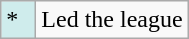<table class="wikitable">
<tr>
<td style="background:#CFECEC; width:1em">*</td>
<td>Led the league</td>
</tr>
</table>
